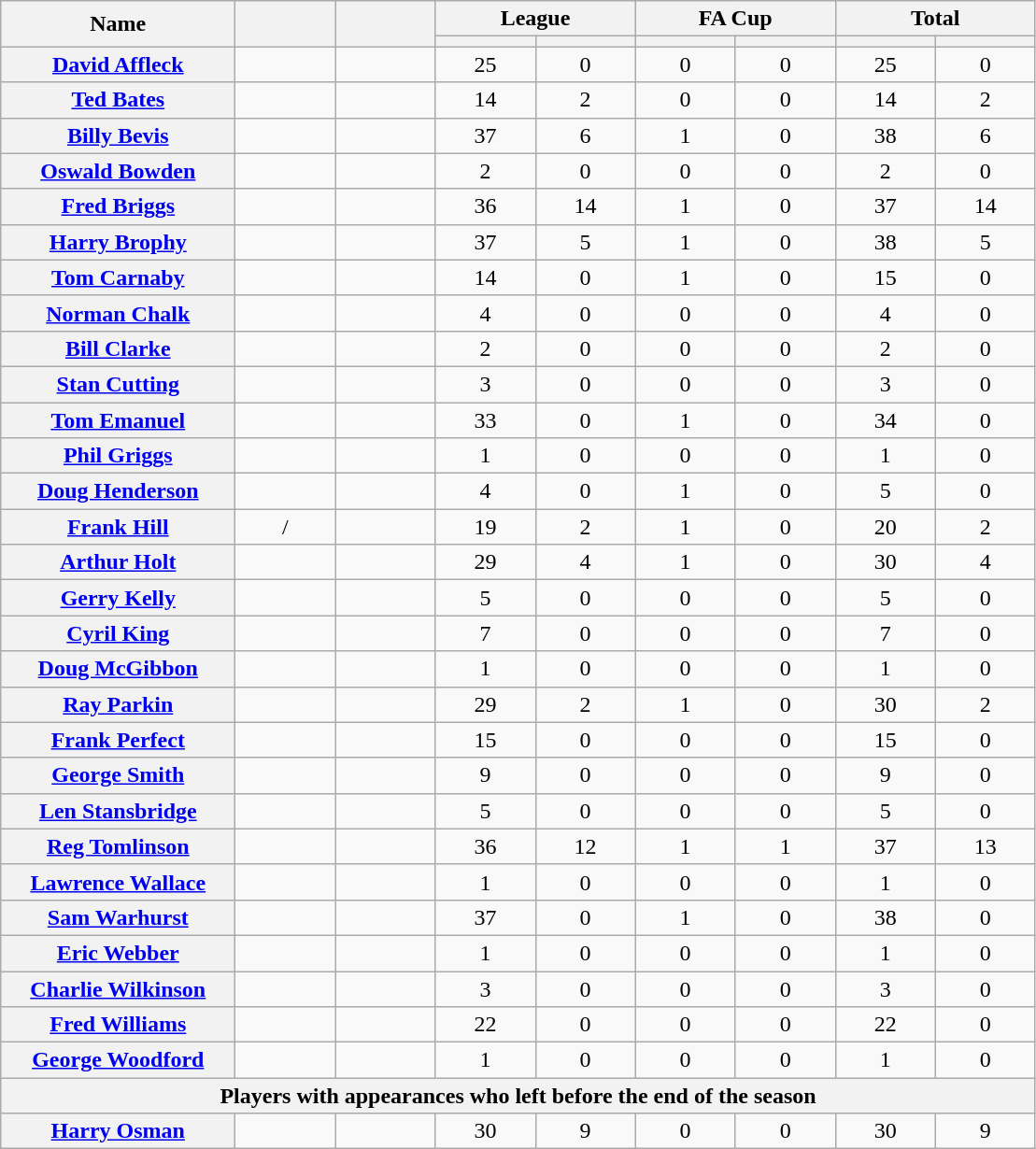<table class="wikitable plainrowheaders" style="text-align:center;">
<tr>
<th scope="col" rowspan="2" style="width:10em;">Name</th>
<th scope="col" rowspan="2" style="width:4em;"></th>
<th scope="col" rowspan="2" style="width:4em;"></th>
<th scope="col" colspan="2">League</th>
<th scope="col" colspan="2">FA Cup</th>
<th scope="col" colspan="2">Total</th>
</tr>
<tr>
<th scope="col" style="width:4em;"></th>
<th scope="col" style="width:4em;"></th>
<th scope="col" style="width:4em;"></th>
<th scope="col" style="width:4em;"></th>
<th scope="col" style="width:4em;"></th>
<th scope="col" style="width:4em;"></th>
</tr>
<tr>
<th scope="row"><a href='#'>David Affleck</a></th>
<td></td>
<td></td>
<td>25</td>
<td>0</td>
<td>0</td>
<td>0</td>
<td>25</td>
<td>0</td>
</tr>
<tr>
<th scope="row"><a href='#'>Ted Bates</a></th>
<td></td>
<td></td>
<td>14</td>
<td>2</td>
<td>0</td>
<td>0</td>
<td>14</td>
<td>2</td>
</tr>
<tr>
<th scope="row"><a href='#'>Billy Bevis</a></th>
<td></td>
<td></td>
<td>37</td>
<td>6</td>
<td>1</td>
<td>0</td>
<td>38</td>
<td>6</td>
</tr>
<tr>
<th scope="row"><a href='#'>Oswald Bowden</a></th>
<td></td>
<td></td>
<td>2</td>
<td>0</td>
<td>0</td>
<td>0</td>
<td>2</td>
<td>0</td>
</tr>
<tr>
<th scope="row"><a href='#'>Fred Briggs</a></th>
<td></td>
<td></td>
<td>36</td>
<td>14</td>
<td>1</td>
<td>0</td>
<td>37</td>
<td>14</td>
</tr>
<tr>
<th scope="row"><a href='#'>Harry Brophy</a></th>
<td></td>
<td></td>
<td>37</td>
<td>5</td>
<td>1</td>
<td>0</td>
<td>38</td>
<td>5</td>
</tr>
<tr>
<th scope="row"><a href='#'>Tom Carnaby</a></th>
<td></td>
<td></td>
<td>14</td>
<td>0</td>
<td>1</td>
<td>0</td>
<td>15</td>
<td>0</td>
</tr>
<tr>
<th scope="row"><a href='#'>Norman Chalk</a></th>
<td></td>
<td></td>
<td>4</td>
<td>0</td>
<td>0</td>
<td>0</td>
<td>4</td>
<td>0</td>
</tr>
<tr>
<th scope="row"><a href='#'>Bill Clarke</a></th>
<td></td>
<td></td>
<td>2</td>
<td>0</td>
<td>0</td>
<td>0</td>
<td>2</td>
<td>0</td>
</tr>
<tr>
<th scope="row"><a href='#'>Stan Cutting</a></th>
<td></td>
<td></td>
<td>3</td>
<td>0</td>
<td>0</td>
<td>0</td>
<td>3</td>
<td>0</td>
</tr>
<tr>
<th scope="row"><a href='#'>Tom Emanuel</a></th>
<td></td>
<td></td>
<td>33</td>
<td>0</td>
<td>1</td>
<td>0</td>
<td>34</td>
<td>0</td>
</tr>
<tr>
<th scope="row"><a href='#'>Phil Griggs</a></th>
<td></td>
<td></td>
<td>1</td>
<td>0</td>
<td>0</td>
<td>0</td>
<td>1</td>
<td>0</td>
</tr>
<tr>
<th scope="row"><a href='#'>Doug Henderson</a></th>
<td></td>
<td></td>
<td>4</td>
<td>0</td>
<td>1</td>
<td>0</td>
<td>5</td>
<td>0</td>
</tr>
<tr>
<th scope="row"><a href='#'>Frank Hill</a></th>
<td>/</td>
<td></td>
<td>19</td>
<td>2</td>
<td>1</td>
<td>0</td>
<td>20</td>
<td>2</td>
</tr>
<tr>
<th scope="row"><a href='#'>Arthur Holt</a></th>
<td></td>
<td></td>
<td>29</td>
<td>4</td>
<td>1</td>
<td>0</td>
<td>30</td>
<td>4</td>
</tr>
<tr>
<th scope="row"><a href='#'>Gerry Kelly</a></th>
<td></td>
<td></td>
<td>5</td>
<td>0</td>
<td>0</td>
<td>0</td>
<td>5</td>
<td>0</td>
</tr>
<tr>
<th scope="row"><a href='#'>Cyril King</a></th>
<td></td>
<td></td>
<td>7</td>
<td>0</td>
<td>0</td>
<td>0</td>
<td>7</td>
<td>0</td>
</tr>
<tr>
<th scope="row"><a href='#'>Doug McGibbon</a></th>
<td></td>
<td></td>
<td>1</td>
<td>0</td>
<td>0</td>
<td>0</td>
<td>1</td>
<td>0</td>
</tr>
<tr>
<th scope="row"><a href='#'>Ray Parkin</a></th>
<td></td>
<td></td>
<td>29</td>
<td>2</td>
<td>1</td>
<td>0</td>
<td>30</td>
<td>2</td>
</tr>
<tr>
<th scope="row"><a href='#'>Frank Perfect</a></th>
<td></td>
<td></td>
<td>15</td>
<td>0</td>
<td>0</td>
<td>0</td>
<td>15</td>
<td>0</td>
</tr>
<tr>
<th scope="row"><a href='#'>George Smith</a></th>
<td></td>
<td></td>
<td>9</td>
<td>0</td>
<td>0</td>
<td>0</td>
<td>9</td>
<td>0</td>
</tr>
<tr>
<th scope="row"><a href='#'>Len Stansbridge</a></th>
<td></td>
<td></td>
<td>5</td>
<td>0</td>
<td>0</td>
<td>0</td>
<td>5</td>
<td>0</td>
</tr>
<tr>
<th scope="row"><a href='#'>Reg Tomlinson</a></th>
<td></td>
<td></td>
<td>36</td>
<td>12</td>
<td>1</td>
<td>1</td>
<td>37</td>
<td>13</td>
</tr>
<tr>
<th scope="row"><a href='#'>Lawrence Wallace</a></th>
<td></td>
<td></td>
<td>1</td>
<td>0</td>
<td>0</td>
<td>0</td>
<td>1</td>
<td>0</td>
</tr>
<tr>
<th scope="row"><a href='#'>Sam Warhurst</a></th>
<td></td>
<td></td>
<td>37</td>
<td>0</td>
<td>1</td>
<td>0</td>
<td>38</td>
<td>0</td>
</tr>
<tr>
<th scope="row"><a href='#'>Eric Webber</a></th>
<td></td>
<td></td>
<td>1</td>
<td>0</td>
<td>0</td>
<td>0</td>
<td>1</td>
<td>0</td>
</tr>
<tr>
<th scope="row"><a href='#'>Charlie Wilkinson</a></th>
<td></td>
<td></td>
<td>3</td>
<td>0</td>
<td>0</td>
<td>0</td>
<td>3</td>
<td>0</td>
</tr>
<tr>
<th scope="row"><a href='#'>Fred Williams</a></th>
<td></td>
<td></td>
<td>22</td>
<td>0</td>
<td>0</td>
<td>0</td>
<td>22</td>
<td>0</td>
</tr>
<tr>
<th scope="row"><a href='#'>George Woodford</a></th>
<td></td>
<td></td>
<td>1</td>
<td>0</td>
<td>0</td>
<td>0</td>
<td>1</td>
<td>0</td>
</tr>
<tr>
<th scope="col" colspan="11">Players with appearances who left before the end of the season</th>
</tr>
<tr>
<th scope="row"><a href='#'>Harry Osman</a></th>
<td></td>
<td></td>
<td>30</td>
<td>9</td>
<td>0</td>
<td>0</td>
<td>30</td>
<td>9</td>
</tr>
</table>
